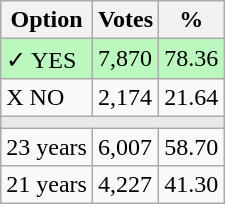<table class="wikitable">
<tr>
<th>Option</th>
<th>Votes</th>
<th>%</th>
</tr>
<tr>
<td style=background:#bbf8be>✓ YES</td>
<td style=background:#bbf8be>7,870</td>
<td style=background:#bbf8be>78.36</td>
</tr>
<tr>
<td>X NO</td>
<td>2,174</td>
<td>21.64</td>
</tr>
<tr>
<td colspan="3" bgcolor="#E9E9E9"></td>
</tr>
<tr>
<td>23 years</td>
<td>6,007</td>
<td>58.70</td>
</tr>
<tr>
<td>21 years</td>
<td>4,227</td>
<td>41.30</td>
</tr>
</table>
